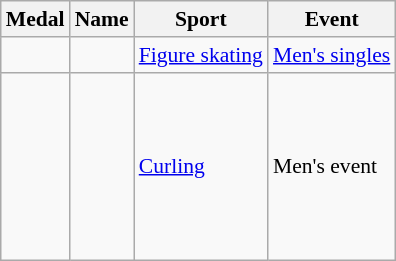<table class="wikitable sortable" style="font-size:90%">
<tr>
<th>Medal</th>
<th>Name</th>
<th>Sport</th>
<th>Event</th>
</tr>
<tr>
<td></td>
<td></td>
<td><a href='#'>Figure skating</a></td>
<td><a href='#'>Men's singles</a></td>
</tr>
<tr>
<td></td>
<td> <br>  <br>  <br>  <br>  <br>  <br>  <br> </td>
<td><a href='#'>Curling</a></td>
<td>Men's event</td>
</tr>
</table>
